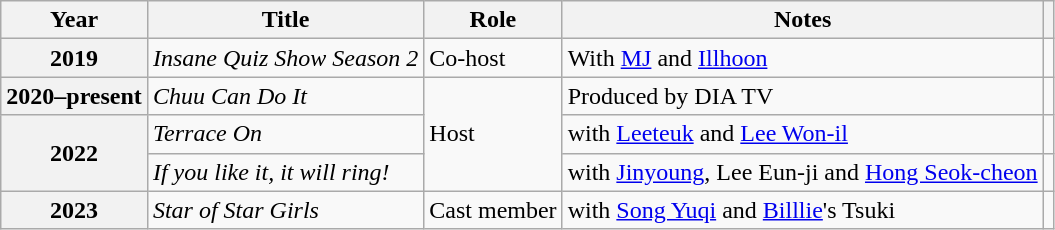<table class="wikitable plainrowheaders">
<tr>
<th scope="col">Year</th>
<th scope="col">Title</th>
<th scope="col">Role</th>
<th scope="col">Notes</th>
<th scope="col"></th>
</tr>
<tr>
<th scope="row">2019</th>
<td><em>Insane Quiz Show Season 2</em></td>
<td>Co-host</td>
<td>With <a href='#'>MJ</a> and <a href='#'>Illhoon</a></td>
<td style="text-align:center"></td>
</tr>
<tr>
<th scope="row">2020–present</th>
<td><em>Chuu Can Do It</em></td>
<td rowspan="3">Host</td>
<td>Produced by DIA TV</td>
<td style="text-align:center"></td>
</tr>
<tr>
<th scope="row" rowspan="2">2022</th>
<td><em>Terrace On</em></td>
<td>with <a href='#'>Leeteuk</a> and <a href='#'>Lee Won-il</a></td>
<td style="text-align:center"></td>
</tr>
<tr>
<td><em>If you like it, it will ring! </em> </td>
<td>with <a href='#'>Jinyoung</a>, Lee Eun-ji and <a href='#'>Hong Seok-cheon</a></td>
<td style="text-align:center"></td>
</tr>
<tr>
<th scope="row">2023</th>
<td><em>Star of Star Girls</em></td>
<td>Cast member</td>
<td>with <a href='#'>Song Yuqi</a> and <a href='#'>Billlie</a>'s Tsuki</td>
<td style="text-align:center"></td>
</tr>
</table>
